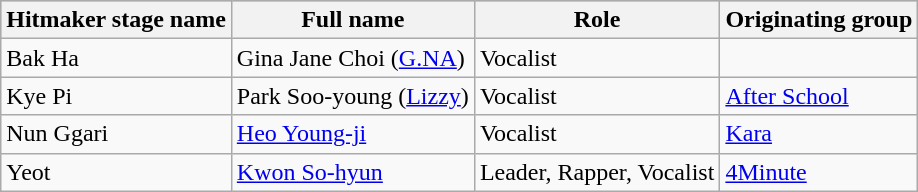<table class="wikitable">
<tr style="background:#B0C4DE;">
<th>Hitmaker stage name</th>
<th>Full name</th>
<th>Role</th>
<th>Originating group</th>
</tr>
<tr>
<td>Bak Ha</td>
<td>Gina Jane Choi (<a href='#'>G.NA</a>)</td>
<td>Vocalist</td>
<td></td>
</tr>
<tr>
<td>Kye Pi</td>
<td>Park Soo-young (<a href='#'>Lizzy</a>)</td>
<td>Vocalist</td>
<td><a href='#'>After School</a></td>
</tr>
<tr>
<td>Nun Ggari</td>
<td><a href='#'>Heo Young-ji</a></td>
<td>Vocalist</td>
<td><a href='#'>Kara</a></td>
</tr>
<tr>
<td>Yeot</td>
<td><a href='#'>Kwon So-hyun</a></td>
<td>Leader, Rapper, Vocalist</td>
<td><a href='#'>4Minute</a></td>
</tr>
</table>
